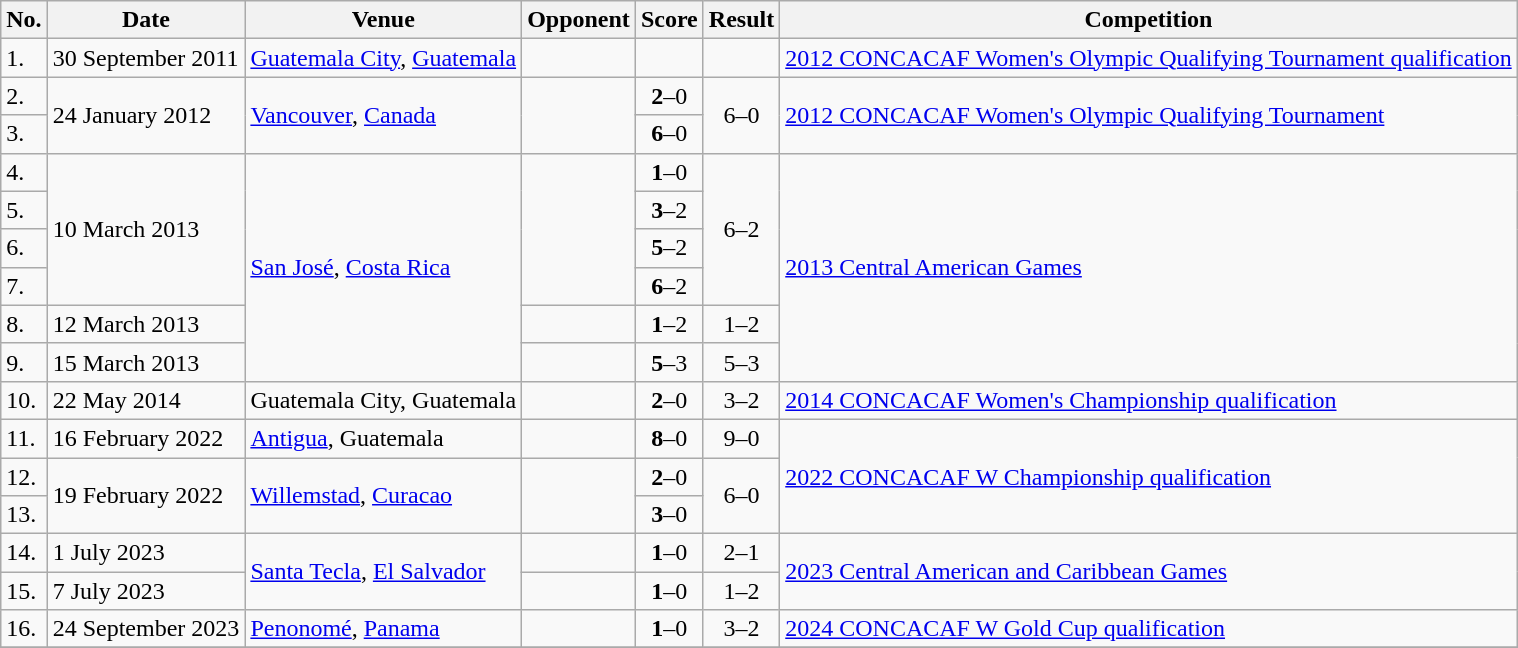<table class="wikitable">
<tr>
<th>No.</th>
<th>Date</th>
<th>Venue</th>
<th>Opponent</th>
<th>Score</th>
<th>Result</th>
<th>Competition</th>
</tr>
<tr>
<td>1.</td>
<td>30 September 2011</td>
<td><a href='#'>Guatemala City</a>, <a href='#'>Guatemala</a></td>
<td></td>
<td></td>
<td></td>
<td><a href='#'>2012 CONCACAF Women's Olympic Qualifying Tournament qualification</a></td>
</tr>
<tr>
<td>2.</td>
<td rowspan=2>24 January 2012</td>
<td rowspan=2><a href='#'>Vancouver</a>, <a href='#'>Canada</a></td>
<td rowspan=2></td>
<td align=center><strong>2</strong>–0</td>
<td rowspan=2 align=center>6–0</td>
<td rowspan=2><a href='#'>2012 CONCACAF Women's Olympic Qualifying Tournament</a></td>
</tr>
<tr>
<td>3.</td>
<td align=center><strong>6</strong>–0</td>
</tr>
<tr>
<td>4.</td>
<td rowspan=4>10 March 2013</td>
<td rowspan=6><a href='#'>San José</a>, <a href='#'>Costa Rica</a></td>
<td rowspan=4></td>
<td align=center><strong>1</strong>–0</td>
<td rowspan=4 align=center>6–2</td>
<td rowspan=6><a href='#'>2013 Central American Games</a></td>
</tr>
<tr>
<td>5.</td>
<td align=center><strong>3</strong>–2</td>
</tr>
<tr>
<td>6.</td>
<td align=center><strong>5</strong>–2</td>
</tr>
<tr>
<td>7.</td>
<td align=center><strong>6</strong>–2</td>
</tr>
<tr>
<td>8.</td>
<td>12 March 2013</td>
<td></td>
<td align=center><strong>1</strong>–2</td>
<td align=center>1–2</td>
</tr>
<tr>
<td>9.</td>
<td>15 March 2013</td>
<td></td>
<td align=center><strong>5</strong>–3</td>
<td align=center>5–3</td>
</tr>
<tr>
<td>10.</td>
<td>22 May 2014</td>
<td>Guatemala City, Guatemala</td>
<td></td>
<td align=center><strong>2</strong>–0</td>
<td align=center>3–2</td>
<td><a href='#'>2014 CONCACAF Women's Championship qualification</a></td>
</tr>
<tr>
<td>11.</td>
<td>16 February 2022</td>
<td><a href='#'>Antigua</a>, Guatemala</td>
<td></td>
<td align=center><strong>8</strong>–0</td>
<td align=center>9–0</td>
<td rowspan=3><a href='#'>2022 CONCACAF W Championship qualification</a></td>
</tr>
<tr>
<td>12.</td>
<td rowspan=2>19 February 2022</td>
<td rowspan=2><a href='#'>Willemstad</a>, <a href='#'>Curacao</a></td>
<td rowspan=2></td>
<td align=center><strong>2</strong>–0</td>
<td rowspan=2 align=center>6–0</td>
</tr>
<tr>
<td>13.</td>
<td align=center><strong>3</strong>–0</td>
</tr>
<tr>
<td>14.</td>
<td>1 July 2023</td>
<td rowspan=2><a href='#'>Santa Tecla</a>, <a href='#'>El Salvador</a></td>
<td></td>
<td align=center><strong>1</strong>–0</td>
<td align=center>2–1</td>
<td rowspan=2><a href='#'>2023 Central American and Caribbean Games</a></td>
</tr>
<tr>
<td>15.</td>
<td>7 July 2023</td>
<td></td>
<td align=center><strong>1</strong>–0</td>
<td align=center>1–2</td>
</tr>
<tr>
<td>16.</td>
<td>24 September 2023</td>
<td><a href='#'>Penonomé</a>, <a href='#'>Panama</a></td>
<td></td>
<td align=center><strong>1</strong>–0</td>
<td align=center>3–2</td>
<td><a href='#'>2024 CONCACAF W Gold Cup qualification</a></td>
</tr>
<tr>
</tr>
</table>
